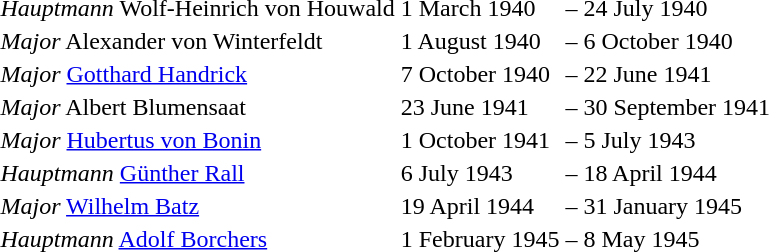<table>
<tr>
<td><em>Hauptmann</em> Wolf-Heinrich von Houwald</td>
<td>1 March 1940</td>
<td>–</td>
<td>24 July 1940</td>
</tr>
<tr>
<td><em>Major</em> Alexander von Winterfeldt</td>
<td>1 August 1940</td>
<td>–</td>
<td>6 October 1940</td>
</tr>
<tr>
<td><em>Major</em> <a href='#'>Gotthard Handrick</a></td>
<td>7 October 1940</td>
<td>–</td>
<td>22 June 1941</td>
</tr>
<tr>
<td><em>Major</em> Albert Blumensaat</td>
<td>23 June 1941</td>
<td>–</td>
<td>30 September 1941</td>
</tr>
<tr>
<td><em>Major</em> <a href='#'>Hubertus von Bonin</a></td>
<td>1 October 1941</td>
<td>–</td>
<td>5 July 1943</td>
</tr>
<tr>
<td><em>Hauptmann</em> <a href='#'>Günther Rall</a></td>
<td>6 July 1943</td>
<td>–</td>
<td>18 April 1944</td>
</tr>
<tr>
<td><em>Major</em> <a href='#'>Wilhelm Batz</a></td>
<td>19 April 1944</td>
<td>–</td>
<td>31 January 1945</td>
</tr>
<tr>
<td><em>Hauptmann</em> <a href='#'>Adolf Borchers</a></td>
<td>1 February 1945</td>
<td>–</td>
<td>8 May 1945</td>
</tr>
</table>
